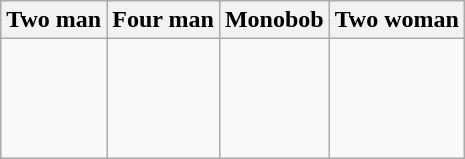<table class="wikitable">
<tr>
<th>Two man</th>
<th>Four man</th>
<th>Monobob</th>
<th>Two woman</th>
</tr>
<tr>
<td valign="top"><br><br><br><br></td>
<td valign="top"><br><br><br><br></td>
<td valign="top"><strong></strong><br><br><br><br></td>
<td valign="top"><br><br><br><br></td>
</tr>
</table>
